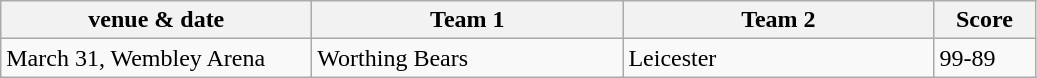<table class="wikitable" style="font-size: 100%">
<tr>
<th width=200>venue & date</th>
<th width=200>Team 1</th>
<th width=200>Team 2</th>
<th width=60>Score</th>
</tr>
<tr>
<td>March 31, Wembley Arena</td>
<td>Worthing Bears</td>
<td>Leicester</td>
<td>99-89</td>
</tr>
</table>
